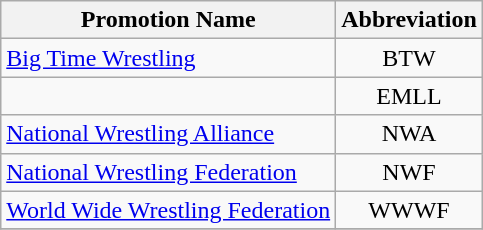<table class="wikitable">
<tr>
<th>Promotion Name</th>
<th>Abbreviation</th>
</tr>
<tr>
<td><a href='#'>Big Time Wrestling</a></td>
<td align=center>BTW</td>
</tr>
<tr>
<td></td>
<td align=center>EMLL</td>
</tr>
<tr>
<td><a href='#'>National Wrestling Alliance</a></td>
<td align=center>NWA</td>
</tr>
<tr>
<td><a href='#'>National Wrestling Federation</a></td>
<td align=center>NWF</td>
</tr>
<tr>
<td><a href='#'>World Wide Wrestling Federation</a></td>
<td align=center>WWWF</td>
</tr>
<tr>
</tr>
</table>
